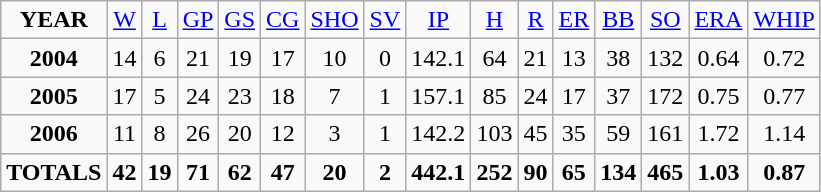<table class="wikitable" style="text-align:center;">
<tr>
<td><strong>YEAR</strong></td>
<td><a href='#'>W</a></td>
<td><a href='#'>L</a></td>
<td><a href='#'>GP</a></td>
<td><a href='#'>GS</a></td>
<td><a href='#'>CG</a></td>
<td><a href='#'>SHO</a></td>
<td><a href='#'>SV</a></td>
<td><a href='#'>IP</a></td>
<td><a href='#'>H</a></td>
<td><a href='#'>R</a></td>
<td><a href='#'>ER</a></td>
<td><a href='#'>BB</a></td>
<td><a href='#'>SO</a></td>
<td><a href='#'>ERA</a></td>
<td><a href='#'>WHIP</a></td>
</tr>
<tr>
<td><strong>2004</strong></td>
<td>14</td>
<td>6</td>
<td>21</td>
<td>19</td>
<td>17</td>
<td>10</td>
<td>0</td>
<td>142.1</td>
<td>64</td>
<td>21</td>
<td>13</td>
<td>38</td>
<td>132</td>
<td>0.64</td>
<td>0.72</td>
</tr>
<tr>
<td><strong>2005</strong></td>
<td>17</td>
<td>5</td>
<td>24</td>
<td>23</td>
<td>18</td>
<td>7</td>
<td>1</td>
<td>157.1</td>
<td>85</td>
<td>24</td>
<td>17</td>
<td>37</td>
<td>172</td>
<td>0.75</td>
<td>0.77</td>
</tr>
<tr>
<td><strong>2006</strong></td>
<td>11</td>
<td>8</td>
<td>26</td>
<td>20</td>
<td>12</td>
<td>3</td>
<td>1</td>
<td>142.2</td>
<td>103</td>
<td>45</td>
<td>35</td>
<td>59</td>
<td>161</td>
<td>1.72</td>
<td>1.14</td>
</tr>
<tr>
<td><strong>TOTALS</strong></td>
<td><strong>42</strong></td>
<td><strong>19</strong></td>
<td><strong>71</strong></td>
<td><strong>62</strong></td>
<td><strong>47</strong></td>
<td><strong>20</strong></td>
<td><strong>2</strong></td>
<td><strong>442.1</strong></td>
<td><strong>252</strong></td>
<td><strong>90</strong></td>
<td><strong>65</strong></td>
<td><strong>134</strong></td>
<td><strong>465</strong></td>
<td><strong>1.03</strong></td>
<td><strong>0.87</strong></td>
</tr>
</table>
